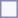<table style="border:1px solid #8888aa; background-color:#f7f8ff; padding:5px; font-size:95%; margin: 0px 12px 12px 0px;">
</table>
